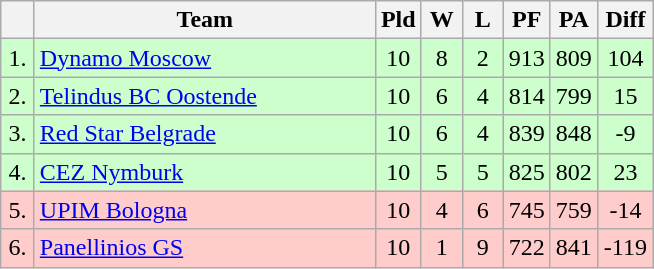<table class=wikitable style="text-align:center">
<tr>
<th width=15></th>
<th width=220>Team</th>
<th width=20>Pld</th>
<th width=20>W</th>
<th width=20>L</th>
<th width=20>PF</th>
<th width=20>PA</th>
<th width=30>Diff</th>
</tr>
<tr style="background: #ccffcc;">
<td>1.</td>
<td align=left> <a href='#'>Dynamo Moscow</a></td>
<td>10</td>
<td>8</td>
<td>2</td>
<td>913</td>
<td>809</td>
<td>104</td>
</tr>
<tr style="background: #ccffcc;">
<td>2.</td>
<td align=left> <a href='#'>Telindus BC Oostende</a></td>
<td>10</td>
<td>6</td>
<td>4</td>
<td>814</td>
<td>799</td>
<td>15</td>
</tr>
<tr style="background: #ccffcc;">
<td>3.</td>
<td align=left> <a href='#'>Red Star Belgrade</a></td>
<td>10</td>
<td>6</td>
<td>4</td>
<td>839</td>
<td>848</td>
<td>-9</td>
</tr>
<tr style="background: #ccffcc;">
<td>4.</td>
<td align=left> <a href='#'>CEZ Nymburk</a></td>
<td>10</td>
<td>5</td>
<td>5</td>
<td>825</td>
<td>802</td>
<td>23</td>
</tr>
<tr style="background: #ffcccc;">
<td>5.</td>
<td align=left> <a href='#'>UPIM Bologna</a></td>
<td>10</td>
<td>4</td>
<td>6</td>
<td>745</td>
<td>759</td>
<td>-14</td>
</tr>
<tr style="background: #ffcccc;">
<td>6.</td>
<td align=left> <a href='#'>Panellinios GS</a></td>
<td>10</td>
<td>1</td>
<td>9</td>
<td>722</td>
<td>841</td>
<td>-119</td>
</tr>
</table>
